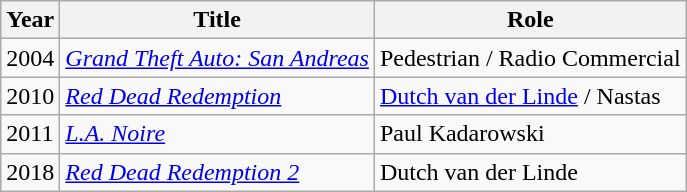<table class="wikitable">
<tr>
<th>Year</th>
<th>Title</th>
<th>Role</th>
</tr>
<tr>
<td>2004</td>
<td><em><a href='#'>Grand Theft Auto: San Andreas</a></em></td>
<td>Pedestrian / Radio Commercial</td>
</tr>
<tr>
<td>2010</td>
<td><em><a href='#'>Red Dead Redemption</a></em></td>
<td><a href='#'>Dutch van der Linde</a> / Nastas</td>
</tr>
<tr>
<td>2011</td>
<td><em><a href='#'>L.A. Noire</a></em></td>
<td>Paul Kadarowski</td>
</tr>
<tr>
<td>2018</td>
<td><em><a href='#'>Red Dead Redemption 2</a></em></td>
<td>Dutch van der Linde</td>
</tr>
</table>
